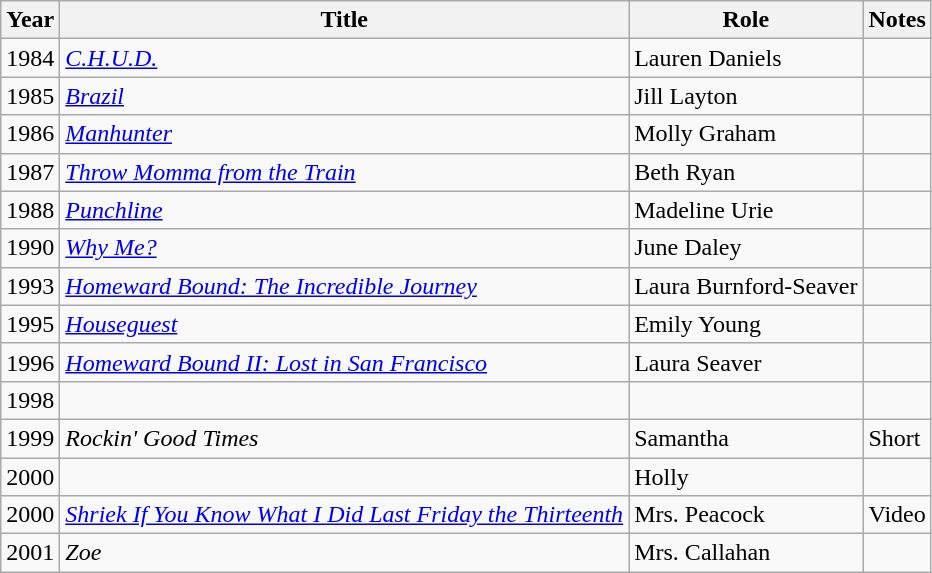<table class="wikitable sortable">
<tr>
<th>Year</th>
<th>Title</th>
<th>Role</th>
<th class="unsortable">Notes</th>
</tr>
<tr>
<td>1984</td>
<td><em><a href='#'>C.H.U.D.</a></em></td>
<td>Lauren Daniels</td>
<td></td>
</tr>
<tr>
<td>1985</td>
<td><em><a href='#'>Brazil</a></em></td>
<td>Jill Layton</td>
<td></td>
</tr>
<tr>
<td>1986</td>
<td><em><a href='#'>Manhunter</a></em></td>
<td>Molly Graham</td>
<td></td>
</tr>
<tr>
<td>1987</td>
<td><em><a href='#'>Throw Momma from the Train</a></em></td>
<td>Beth Ryan</td>
<td></td>
</tr>
<tr>
<td>1988</td>
<td><em><a href='#'>Punchline</a></em></td>
<td>Madeline Urie</td>
<td></td>
</tr>
<tr>
<td>1990</td>
<td><em><a href='#'>Why Me?</a></em></td>
<td>June Daley</td>
<td></td>
</tr>
<tr>
<td>1993</td>
<td><em><a href='#'>Homeward Bound: The Incredible Journey</a></em></td>
<td>Laura Burnford-Seaver</td>
<td></td>
</tr>
<tr>
<td>1995</td>
<td><em><a href='#'>Houseguest</a></em></td>
<td>Emily Young</td>
<td></td>
</tr>
<tr>
<td>1996</td>
<td><em><a href='#'>Homeward Bound II: Lost in San Francisco</a></em></td>
<td>Laura Seaver</td>
<td></td>
</tr>
<tr>
<td>1998</td>
<td><em></em></td>
<td></td>
<td></td>
</tr>
<tr>
<td>1999</td>
<td><em>Rockin' Good Times</em></td>
<td>Samantha</td>
<td>Short</td>
</tr>
<tr>
<td>2000</td>
<td><em></em></td>
<td>Holly</td>
<td></td>
</tr>
<tr>
<td>2000</td>
<td><em><a href='#'>Shriek If You Know What I Did Last Friday the Thirteenth</a></em></td>
<td>Mrs. Peacock</td>
<td>Video</td>
</tr>
<tr>
<td>2001</td>
<td><em>Zoe</em></td>
<td>Mrs. Callahan</td>
<td></td>
</tr>
</table>
